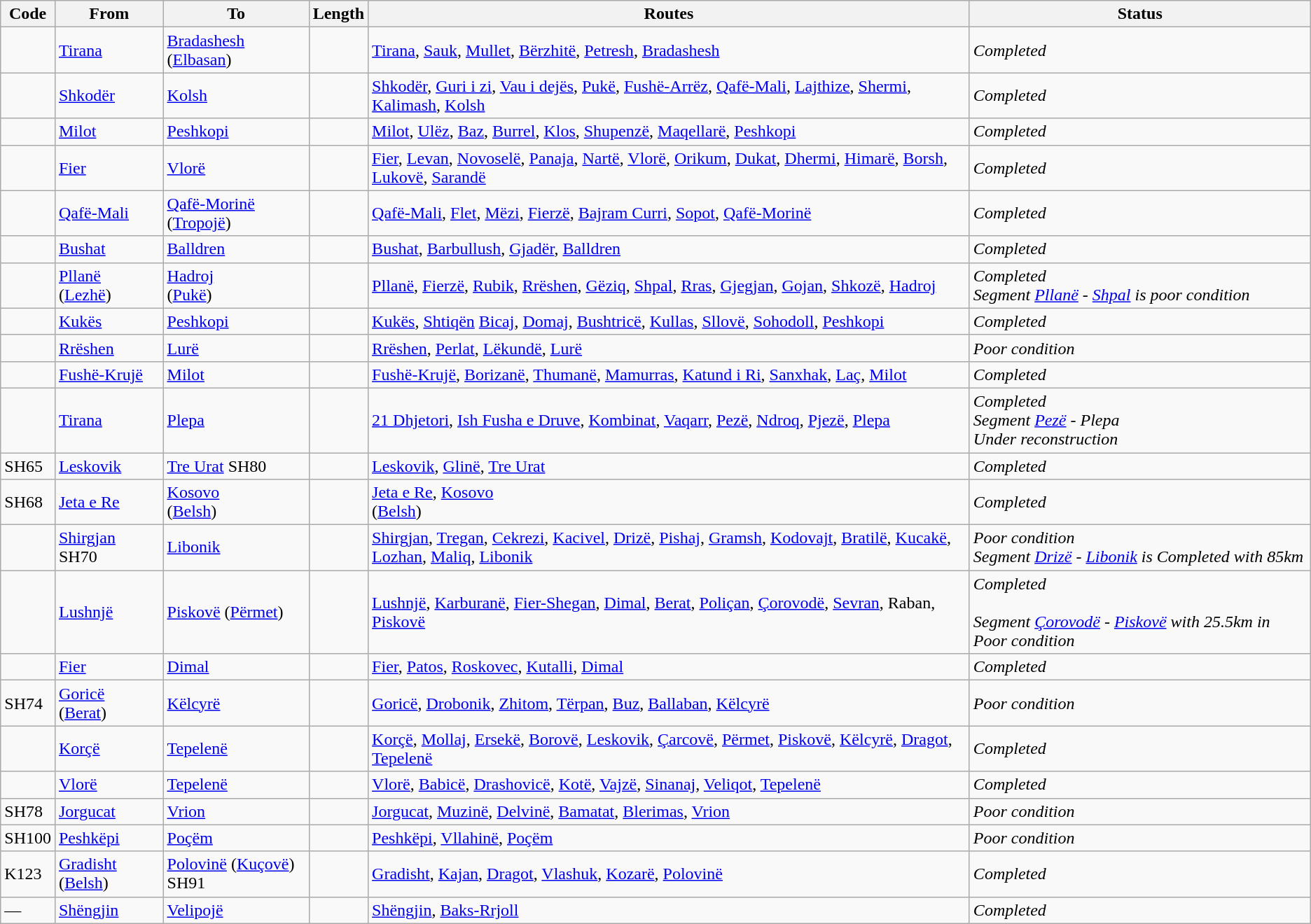<table class="wikitable sortable">
<tr>
<th>Code</th>
<th>From</th>
<th>To</th>
<th>Length</th>
<th>Routes</th>
<th>Status</th>
</tr>
<tr>
<td></td>
<td><a href='#'>Tirana</a></td>
<td><a href='#'>Bradashesh</a> (<a href='#'>Elbasan</a>)</td>
<td></td>
<td><a href='#'>Tirana</a>, <a href='#'>Sauk</a>, <a href='#'>Mullet</a>, <a href='#'>Bërzhitë</a>, <a href='#'>Petresh</a>, <a href='#'>Bradashesh</a></td>
<td><em>Completed</em></td>
</tr>
<tr>
<td></td>
<td><a href='#'>Shkodër</a></td>
<td><a href='#'>Kolsh</a> </td>
<td></td>
<td><a href='#'>Shkodër</a>, <a href='#'>Guri i zi</a>, <a href='#'>Vau i dejës</a>, <a href='#'>Pukë</a>, <a href='#'>Fushë-Arrëz</a>, <a href='#'>Qafë-Mali</a>, <a href='#'>Lajthize</a>, <a href='#'>Shermi</a>, <a href='#'>Kalimash</a>, <a href='#'>Kolsh</a></td>
<td><em>Completed</em></td>
</tr>
<tr>
<td></td>
<td><a href='#'>Milot</a> </td>
<td><a href='#'>Peshkopi</a></td>
<td></td>
<td><a href='#'>Milot</a>, <a href='#'>Ulëz</a>, <a href='#'>Baz</a>, <a href='#'>Burrel</a>, <a href='#'>Klos</a>, <a href='#'>Shupenzë</a>, <a href='#'>Maqellarë</a>, <a href='#'>Peshkopi</a></td>
<td><em>Completed</em></td>
</tr>
<tr>
<td></td>
<td><a href='#'>Fier</a></td>
<td><a href='#'>Vlorë</a> </td>
<td></td>
<td><a href='#'>Fier</a>, <a href='#'>Levan</a>, <a href='#'>Novoselë</a>, <a href='#'>Panaja</a>, <a href='#'>Nartë</a>, <a href='#'>Vlorë</a>, <a href='#'>Orikum</a>, <a href='#'>Dukat</a>, <a href='#'>Dhermi</a>, <a href='#'>Himarë</a>, <a href='#'>Borsh</a>, <a href='#'>Lukovë</a>, <a href='#'>Sarandë</a> </td>
<td><em>Completed</em></td>
</tr>
<tr>
<td></td>
<td><a href='#'>Qafë-Mali</a><br></td>
<td><a href='#'>Qafë-Morinë</a> (<a href='#'>Tropojë</a>) </td>
<td></td>
<td><a href='#'>Qafë-Mali</a>, <a href='#'>Flet</a>, <a href='#'>Mëzi</a>, <a href='#'>Fierzë</a>, <a href='#'>Bajram Curri</a>, <a href='#'>Sopot</a>, <a href='#'>Qafë-Morinë</a></td>
<td><em>Completed</em></td>
</tr>
<tr>
<td></td>
<td><a href='#'>Bushat</a> </td>
<td><a href='#'>Balldren</a> </td>
<td></td>
<td><a href='#'>Bushat</a>, <a href='#'>Barbullush</a>, <a href='#'>Gjadër</a>, <a href='#'>Balldren</a></td>
<td><em>Completed</em></td>
</tr>
<tr>
<td></td>
<td><a href='#'>Pllanë</a><br>(<a href='#'>Lezhë</a>)</td>
<td><a href='#'>Hadroj</a><br>(<a href='#'>Pukë</a>)</td>
<td></td>
<td><a href='#'>Pllanë</a>, <a href='#'>Fierzë</a>, <a href='#'>Rubik</a>, <a href='#'>Rrëshen</a>, <a href='#'>Gëziq</a>, <a href='#'>Shpal</a>, <a href='#'>Rras</a>, <a href='#'>Gjegjan</a>, <a href='#'>Gojan</a>, <a href='#'>Shkozë</a>, <a href='#'>Hadroj</a></td>
<td><em>Completed<br>Segment <a href='#'>Pllanë</a> - <a href='#'>Shpal</a> is poor condition</em></td>
</tr>
<tr>
<td></td>
<td><a href='#'>Kukës</a></td>
<td><a href='#'>Peshkopi</a></td>
<td></td>
<td><a href='#'>Kukës</a>, <a href='#'>Shtiqën</a>  <a href='#'>Bicaj</a>, <a href='#'>Domaj</a>, <a href='#'>Bushtricë</a>, <a href='#'>Kullas</a>, <a href='#'>Sllovë</a>, <a href='#'>Sohodoll</a>, <a href='#'>Peshkopi</a></td>
<td><em>Completed</em></td>
</tr>
<tr>
<td></td>
<td><a href='#'>Rrëshen</a><br></td>
<td><a href='#'>Lurë</a></td>
<td></td>
<td><a href='#'>Rrëshen</a>, <a href='#'>Perlat</a>, <a href='#'>Lëkundë</a>, <a href='#'>Lurë</a></td>
<td><em>Poor condition</em></td>
</tr>
<tr>
<td></td>
<td><a href='#'>Fushë-Krujë</a><br></td>
<td><a href='#'>Milot</a></td>
<td></td>
<td><a href='#'>Fushë-Krujë</a>, <a href='#'>Borizanë</a>, <a href='#'>Thumanë</a>, <a href='#'>Mamurras</a>, <a href='#'>Katund i Ri</a>, <a href='#'>Sanxhak</a>, <a href='#'>Laç</a>, <a href='#'>Milot</a></td>
<td><em>Completed</em></td>
</tr>
<tr>
<td></td>
<td><a href='#'>Tirana</a></td>
<td><a href='#'>Plepa</a><br></td>
<td></td>
<td><a href='#'>21 Dhjetori</a>, <a href='#'>Ish Fusha e Druve</a>, <a href='#'>Kombinat</a>, <a href='#'>Vaqarr</a>, <a href='#'>Pezë</a>, <a href='#'>Ndroq</a>, <a href='#'>Pjezë</a>, <a href='#'>Plepa</a></td>
<td><em>Completed<br>Segment <a href='#'>Pezë</a> - Plepa<br>Under reconstruction</em></td>
</tr>
<tr>
<td>SH65</td>
<td><a href='#'>Leskovik</a> </td>
<td><a href='#'>Tre Urat</a> SH80</td>
<td></td>
<td><a href='#'>Leskovik</a>, <a href='#'>Glinë</a>, <a href='#'>Tre Urat</a></td>
<td><em>Completed</em></td>
</tr>
<tr>
<td>SH68</td>
<td><a href='#'>Jeta e Re</a><br></td>
<td><a href='#'>Kosovo</a><br>(<a href='#'>Belsh</a>)</td>
<td></td>
<td><a href='#'>Jeta e Re</a>, <a href='#'>Kosovo</a><br>(<a href='#'>Belsh</a>)</td>
<td><em>Completed</em></td>
</tr>
<tr>
<td></td>
<td><a href='#'>Shirgjan</a><br>SH70</td>
<td><a href='#'>Libonik</a><br></td>
<td></td>
<td><a href='#'>Shirgjan</a>, <a href='#'>Tregan</a>, <a href='#'>Cekrezi</a>, <a href='#'>Kacivel</a>, <a href='#'>Drizë</a>, <a href='#'>Pishaj</a>, <a href='#'>Gramsh</a>, <a href='#'>Kodovajt</a>, <a href='#'>Bratilë</a>, <a href='#'>Kucakë</a>, <a href='#'>Lozhan</a>, <a href='#'>Maliq</a>, <a href='#'>Libonik</a></td>
<td><em>Poor condition<br>Segment <a href='#'>Drizë</a> - <a href='#'>Libonik</a> is Completed with 85km</em></td>
</tr>
<tr>
<td></td>
<td><a href='#'>Lushnjë</a></td>
<td><a href='#'>Piskovë</a> (<a href='#'>Përmet</a>) </td>
<td></td>
<td><a href='#'>Lushnjë</a>, <a href='#'>Karburanë</a>, <a href='#'>Fier-Shegan</a>, <a href='#'>Dimal</a>, <a href='#'>Berat</a>, <a href='#'>Poliçan</a>, <a href='#'>Çorovodë</a>, <a href='#'>Sevran</a>, Raban, <a href='#'>Piskovë</a></td>
<td><em>Completed</em><br><br><em>Segment <a href='#'>Çorovodë</a> - <a href='#'>Piskovë</a> with 25.5km in Poor condition</em></td>
</tr>
<tr>
<td></td>
<td><a href='#'>Fier</a></td>
<td><a href='#'>Dimal</a></td>
<td></td>
<td><a href='#'>Fier</a>, <a href='#'>Patos</a>, <a href='#'>Roskovec</a>, <a href='#'>Kutalli</a>, <a href='#'>Dimal</a></td>
<td><em>Completed</em></td>
</tr>
<tr>
<td>SH74</td>
<td><a href='#'>Goricë</a><br>(<a href='#'>Berat</a>)</td>
<td><a href='#'>Këlcyrë</a></td>
<td></td>
<td><a href='#'>Goricë</a>, <a href='#'>Drobonik</a>, <a href='#'>Zhitom</a>, <a href='#'>Tërpan</a>, <a href='#'>Buz</a>, <a href='#'>Ballaban</a>, <a href='#'>Këlcyrë</a></td>
<td><em>Poor condition</em></td>
</tr>
<tr>
<td></td>
<td><a href='#'>Korçë</a></td>
<td><a href='#'>Tepelenë</a></td>
<td></td>
<td><a href='#'>Korçë</a>, <a href='#'>Mollaj</a>, <a href='#'>Ersekë</a>, <a href='#'>Borovë</a>, <a href='#'>Leskovik</a>, <a href='#'>Çarcovë</a>, <a href='#'>Përmet</a>, <a href='#'>Piskovë</a>, <a href='#'>Këlcyrë</a>, <a href='#'>Dragot</a>, <a href='#'>Tepelenë</a></td>
<td><em>Completed</em></td>
</tr>
<tr>
<td></td>
<td><a href='#'>Vlorë</a></td>
<td><a href='#'>Tepelenë</a></td>
<td></td>
<td><a href='#'>Vlorë</a>, <a href='#'>Babicë</a>, <a href='#'>Drashovicë</a>, <a href='#'>Kotë</a>, <a href='#'>Vajzë</a>, <a href='#'>Sinanaj</a>, <a href='#'>Veliqot</a>, <a href='#'>Tepelenë</a></td>
<td><em>Completed</em></td>
</tr>
<tr>
<td>SH78</td>
<td><a href='#'>Jorgucat</a></td>
<td><a href='#'>Vrion</a></td>
<td></td>
<td><a href='#'>Jorgucat</a>, <a href='#'>Muzinë</a>, <a href='#'>Delvinë</a>, <a href='#'>Bamatat</a>, <a href='#'>Blerimas</a>, <a href='#'>Vrion</a></td>
<td><em>Poor condition</em></td>
</tr>
<tr>
<td>SH100</td>
<td><a href='#'>Peshkëpi</a></td>
<td><a href='#'>Poçëm</a><br></td>
<td></td>
<td><a href='#'>Peshkëpi</a>, <a href='#'>Vllahinë</a>, <a href='#'>Poçëm</a></td>
<td><em>Poor condition</em></td>
</tr>
<tr>
<td>K123</td>
<td><a href='#'>Gradisht</a> (<a href='#'>Belsh</a>)</td>
<td><a href='#'>Polovinë</a> (<a href='#'>Kuçovë</a>)<br>SH91</td>
<td></td>
<td><a href='#'>Gradisht</a>, <a href='#'>Kajan</a>, <a href='#'>Dragot</a>, <a href='#'>Vlashuk</a>, <a href='#'>Kozarë</a>, <a href='#'>Polovinë</a></td>
<td><em>Completed</em></td>
</tr>
<tr>
<td>—</td>
<td><a href='#'>Shëngjin</a></td>
<td><a href='#'>Velipojë</a></td>
<td></td>
<td><a href='#'>Shëngjin</a>, <a href='#'>Baks-Rrjoll</a></td>
<td><em>Completed</em></td>
</tr>
</table>
